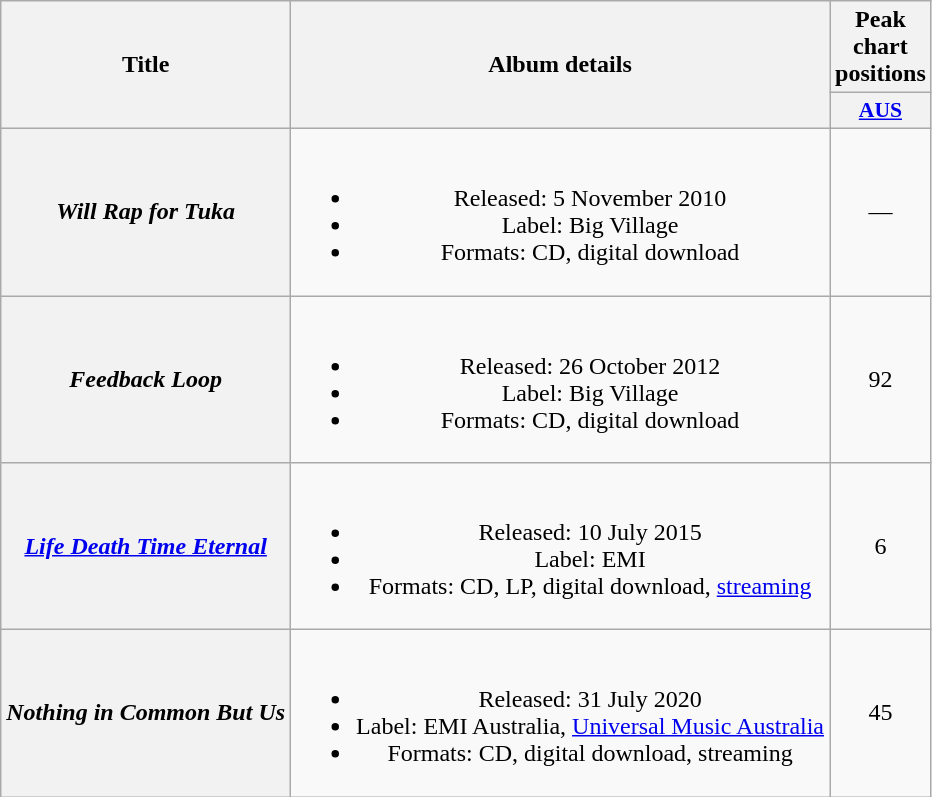<table class="wikitable plainrowheaders" style="text-align:center;">
<tr>
<th scope="col" rowspan="2">Title</th>
<th scope="col" rowspan="2">Album details</th>
<th scope="col" colspan="1">Peak chart positions</th>
</tr>
<tr>
<th scope="col" style="width:3em;font-size:90%;"><a href='#'>AUS</a><br></th>
</tr>
<tr>
<th scope="row"><em>Will Rap for Tuka</em></th>
<td><br><ul><li>Released: 5 November 2010</li><li>Label: Big Village</li><li>Formats: CD, digital download</li></ul></td>
<td>—</td>
</tr>
<tr>
<th scope="row"><em>Feedback Loop</em></th>
<td><br><ul><li>Released: 26 October 2012</li><li>Label: Big Village</li><li>Formats: CD, digital download</li></ul></td>
<td>92</td>
</tr>
<tr>
<th scope="row"><em><a href='#'>Life Death Time Eternal</a></em></th>
<td><br><ul><li>Released: 10 July 2015</li><li>Label: EMI</li><li>Formats: CD, LP, digital download, <a href='#'>streaming</a></li></ul></td>
<td>6</td>
</tr>
<tr>
<th scope="row"><em>Nothing in Common But Us</em></th>
<td><br><ul><li>Released: 31 July 2020</li><li>Label: EMI Australia, <a href='#'>Universal Music Australia</a></li><li>Formats: CD, digital download, streaming</li></ul></td>
<td>45<br></td>
</tr>
</table>
